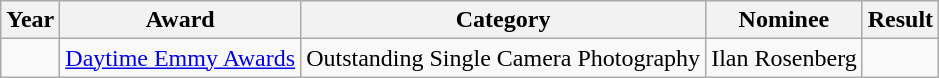<table class="wikitable sortable">
<tr>
<th>Year</th>
<th>Award</th>
<th>Category</th>
<th>Nominee</th>
<th>Result</th>
</tr>
<tr>
<td></td>
<td><a href='#'>Daytime Emmy Awards</a></td>
<td>Outstanding Single Camera Photography</td>
<td>Ilan Rosenberg</td>
<td></td>
</tr>
</table>
